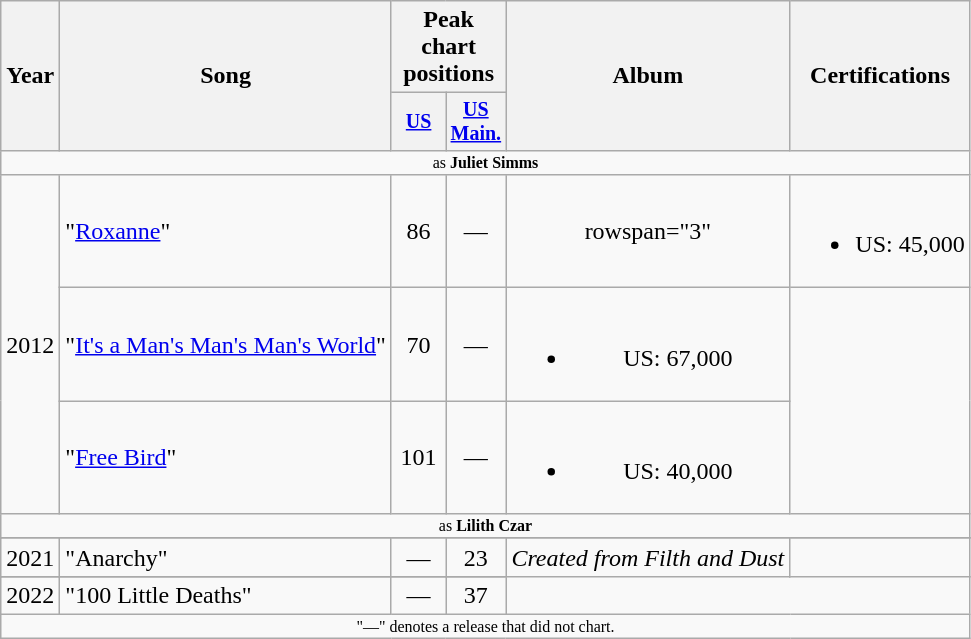<table class="wikitable" style="text-align:center;">
<tr>
<th rowspan="2">Year</th>
<th rowspan="2">Song</th>
<th colspan="2">Peak chart positions</th>
<th rowspan="2">Album</th>
<th rowspan="2">Certifications</th>
</tr>
<tr style="font-size:smaller;">
<th width="30"><a href='#'>US</a></th>
<th width="30"><a href='#'>US<br>Main.</a><br></th>
</tr>
<tr>
<td colspan="6" style="text-align:center; font-size:8pt;">as <strong>Juliet Simms</strong></td>
</tr>
<tr>
<td rowspan="3">2012</td>
<td align="left">"<a href='#'>Roxanne</a>"</td>
<td>86</td>
<td>—</td>
<td>rowspan="3" </td>
<td><br><ul><li>US: 45,000</li></ul></td>
</tr>
<tr>
<td align="left">"<a href='#'>It's a Man's Man's Man's World</a>"</td>
<td>70</td>
<td>—</td>
<td><br><ul><li>US: 67,000</li></ul></td>
</tr>
<tr>
<td align="left">"<a href='#'>Free Bird</a>"</td>
<td>101</td>
<td>—</td>
<td><br><ul><li>US: 40,000</li></ul></td>
</tr>
<tr>
<td colspan="6" style="text-align:center; font-size:8pt;">as <strong>Lilith Czar</strong></td>
</tr>
<tr>
</tr>
<tr>
<td>2021</td>
<td align="left">"Anarchy"</td>
<td>—</td>
<td>23</td>
<td rowspan="2"><em>Created from Filth and Dust</em></td>
<td></td>
</tr>
<tr>
</tr>
<tr>
<td>2022</td>
<td align="left">"100 Little Deaths"</td>
<td>—</td>
<td>37</td>
</tr>
<tr>
<td colspan="6" style="text-align:center; font-size:8pt;">"—" denotes a release that did not chart.<br></td>
</tr>
</table>
